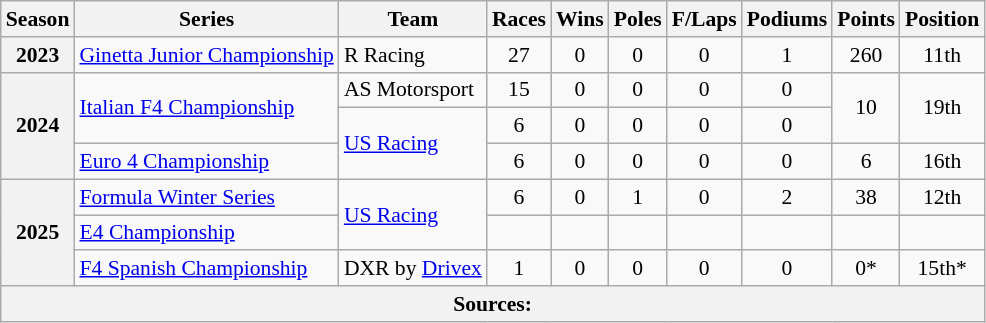<table class="wikitable" style="font-size: 90%; text-align:center">
<tr>
<th>Season</th>
<th>Series</th>
<th>Team</th>
<th>Races</th>
<th>Wins</th>
<th>Poles</th>
<th>F/Laps</th>
<th>Podiums</th>
<th>Points</th>
<th>Position</th>
</tr>
<tr>
<th>2023</th>
<td align="left" nowrap><a href='#'>Ginetta Junior Championship</a></td>
<td align="left">R Racing</td>
<td>27</td>
<td>0</td>
<td>0</td>
<td>0</td>
<td>1</td>
<td>260</td>
<td>11th</td>
</tr>
<tr>
<th rowspan="3">2024</th>
<td rowspan="2" align=left><a href='#'>Italian F4 Championship</a></td>
<td align=left nowrap>AS Motorsport</td>
<td>15</td>
<td>0</td>
<td>0</td>
<td>0</td>
<td>0</td>
<td rowspan="2">10</td>
<td rowspan="2">19th</td>
</tr>
<tr>
<td rowspan="2" align=left><a href='#'>US Racing</a></td>
<td>6</td>
<td>0</td>
<td>0</td>
<td>0</td>
<td>0</td>
</tr>
<tr>
<td align=left><a href='#'>Euro 4 Championship</a></td>
<td>6</td>
<td>0</td>
<td>0</td>
<td>0</td>
<td>0</td>
<td>6</td>
<td>16th</td>
</tr>
<tr>
<th rowspan="3">2025</th>
<td align=left><a href='#'>Formula Winter Series</a></td>
<td align=left rowspan="2"><a href='#'>US Racing</a></td>
<td>6</td>
<td>0</td>
<td>1</td>
<td>0</td>
<td>2</td>
<td>38</td>
<td>12th</td>
</tr>
<tr>
<td align=left><a href='#'>E4 Championship</a></td>
<td></td>
<td></td>
<td></td>
<td></td>
<td></td>
<td></td>
<td></td>
</tr>
<tr>
<td align="left"><a href='#'>F4 Spanish Championship</a></td>
<td align="left">DXR by <a href='#'>Drivex</a></td>
<td>1</td>
<td>0</td>
<td>0</td>
<td>0</td>
<td>0</td>
<td>0*</td>
<td>15th*</td>
</tr>
<tr>
<th colspan="10">Sources:</th>
</tr>
</table>
